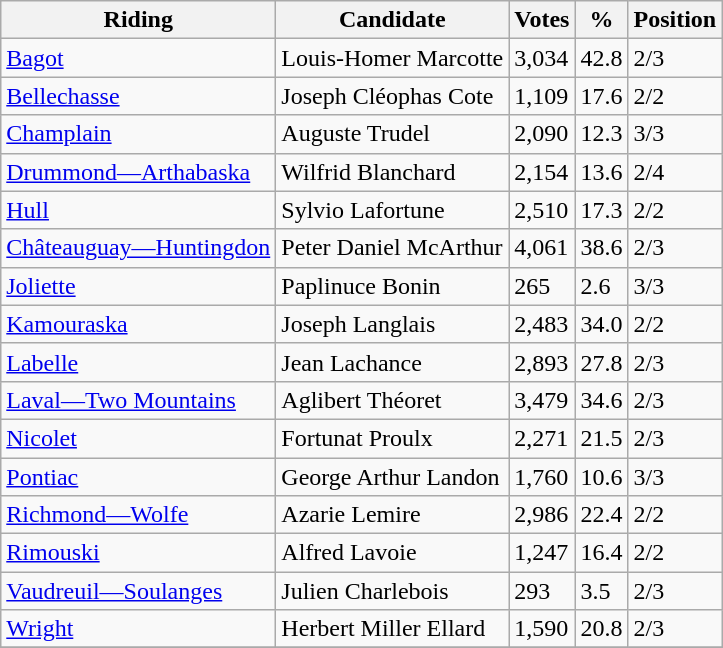<table class="wikitable sortable">
<tr>
<th>Riding</th>
<th>Candidate</th>
<th>Votes</th>
<th>%</th>
<th>Position</th>
</tr>
<tr>
<td><a href='#'>Bagot</a></td>
<td>Louis-Homer Marcotte</td>
<td>3,034</td>
<td>42.8</td>
<td>2/3</td>
</tr>
<tr>
<td><a href='#'>Bellechasse</a></td>
<td>Joseph Cléophas Cote</td>
<td>1,109</td>
<td>17.6</td>
<td>2/2</td>
</tr>
<tr>
<td><a href='#'>Champlain</a></td>
<td>Auguste Trudel</td>
<td>2,090</td>
<td>12.3</td>
<td>3/3</td>
</tr>
<tr>
<td><a href='#'>Drummond—Arthabaska</a></td>
<td>Wilfrid Blanchard</td>
<td>2,154</td>
<td>13.6</td>
<td>2/4</td>
</tr>
<tr>
<td><a href='#'>Hull</a></td>
<td>Sylvio Lafortune</td>
<td>2,510</td>
<td>17.3</td>
<td>2/2</td>
</tr>
<tr>
<td><a href='#'>Châteauguay—Huntingdon</a></td>
<td>Peter Daniel McArthur</td>
<td>4,061</td>
<td>38.6</td>
<td>2/3</td>
</tr>
<tr>
<td><a href='#'>Joliette</a></td>
<td>Paplinuce Bonin</td>
<td>265</td>
<td>2.6</td>
<td>3/3</td>
</tr>
<tr>
<td><a href='#'>Kamouraska</a></td>
<td>Joseph Langlais</td>
<td>2,483</td>
<td>34.0</td>
<td>2/2</td>
</tr>
<tr>
<td><a href='#'>Labelle</a></td>
<td>Jean Lachance</td>
<td>2,893</td>
<td>27.8</td>
<td>2/3</td>
</tr>
<tr>
<td><a href='#'>Laval—Two Mountains</a></td>
<td>Aglibert Théoret</td>
<td>3,479</td>
<td>34.6</td>
<td>2/3</td>
</tr>
<tr>
<td><a href='#'>Nicolet</a></td>
<td>Fortunat Proulx</td>
<td>2,271</td>
<td>21.5</td>
<td>2/3</td>
</tr>
<tr>
<td><a href='#'>Pontiac</a></td>
<td>George Arthur Landon</td>
<td>1,760</td>
<td>10.6</td>
<td>3/3</td>
</tr>
<tr>
<td><a href='#'>Richmond—Wolfe</a></td>
<td>Azarie Lemire</td>
<td>2,986</td>
<td>22.4</td>
<td>2/2</td>
</tr>
<tr>
<td><a href='#'>Rimouski</a></td>
<td>Alfred Lavoie</td>
<td>1,247</td>
<td>16.4</td>
<td>2/2</td>
</tr>
<tr>
<td><a href='#'>Vaudreuil—Soulanges</a></td>
<td>Julien Charlebois</td>
<td>293</td>
<td>3.5</td>
<td>2/3</td>
</tr>
<tr>
<td><a href='#'>Wright</a></td>
<td>Herbert Miller Ellard</td>
<td>1,590</td>
<td>20.8</td>
<td>2/3</td>
</tr>
<tr>
</tr>
</table>
